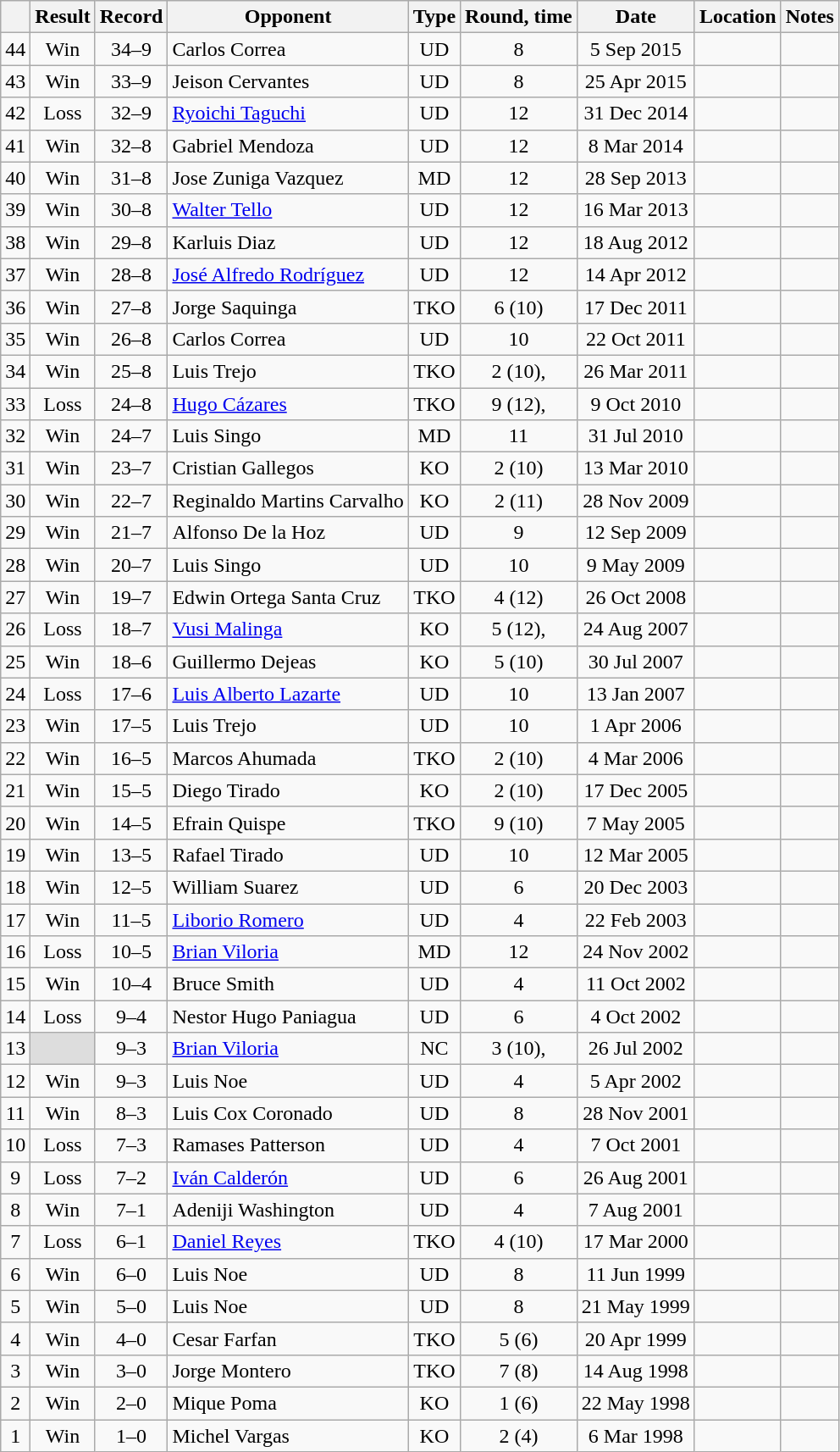<table class=wikitable style=text-align:center>
<tr>
<th></th>
<th>Result</th>
<th>Record</th>
<th>Opponent</th>
<th>Type</th>
<th>Round, time</th>
<th>Date</th>
<th>Location</th>
<th>Notes</th>
</tr>
<tr>
<td>44</td>
<td>Win</td>
<td>34–9 </td>
<td align=left>Carlos Correa</td>
<td>UD</td>
<td>8</td>
<td>5 Sep 2015</td>
<td align=left></td>
<td align=left></td>
</tr>
<tr>
<td>43</td>
<td>Win</td>
<td>33–9 </td>
<td align=left>Jeison Cervantes</td>
<td>UD</td>
<td>8</td>
<td>25 Apr 2015</td>
<td align=left></td>
<td align=left></td>
</tr>
<tr>
<td>42</td>
<td>Loss</td>
<td>32–9 </td>
<td align=left><a href='#'>Ryoichi Taguchi</a></td>
<td>UD</td>
<td>12</td>
<td>31 Dec 2014</td>
<td align=left></td>
<td align=left></td>
</tr>
<tr>
<td>41</td>
<td>Win</td>
<td>32–8 </td>
<td align=left>Gabriel Mendoza</td>
<td>UD</td>
<td>12</td>
<td>8 Mar 2014</td>
<td align=left></td>
<td align=left></td>
</tr>
<tr>
<td>40</td>
<td>Win</td>
<td>31–8 </td>
<td align=left>Jose Zuniga Vazquez</td>
<td>MD</td>
<td>12</td>
<td>28 Sep 2013</td>
<td align=left></td>
<td align=left></td>
</tr>
<tr>
<td>39</td>
<td>Win</td>
<td>30–8 </td>
<td align=left><a href='#'>Walter Tello</a></td>
<td>UD</td>
<td>12</td>
<td>16 Mar 2013</td>
<td align=left></td>
<td align=left></td>
</tr>
<tr>
<td>38</td>
<td>Win</td>
<td>29–8 </td>
<td align=left>Karluis Diaz</td>
<td>UD</td>
<td>12</td>
<td>18 Aug 2012</td>
<td align=left></td>
<td align=left></td>
</tr>
<tr>
<td>37</td>
<td>Win</td>
<td>28–8 </td>
<td align=left><a href='#'>José Alfredo Rodríguez</a></td>
<td>UD</td>
<td>12</td>
<td>14 Apr 2012</td>
<td align=left></td>
<td align=left></td>
</tr>
<tr>
<td>36</td>
<td>Win</td>
<td>27–8 </td>
<td align=left>Jorge Saquinga</td>
<td>TKO</td>
<td>6 (10)</td>
<td>17 Dec 2011</td>
<td align=left></td>
<td align=left></td>
</tr>
<tr>
<td>35</td>
<td>Win</td>
<td>26–8 </td>
<td align=left>Carlos Correa</td>
<td>UD</td>
<td>10</td>
<td>22 Oct 2011</td>
<td align=left></td>
<td align=left></td>
</tr>
<tr>
<td>34</td>
<td>Win</td>
<td>25–8 </td>
<td align=left>Luis Trejo</td>
<td>TKO</td>
<td>2 (10), </td>
<td>26 Mar 2011</td>
<td align=left></td>
<td align=left></td>
</tr>
<tr>
<td>33</td>
<td>Loss</td>
<td>24–8 </td>
<td align=left><a href='#'>Hugo Cázares</a></td>
<td>TKO</td>
<td>9 (12), </td>
<td>9 Oct 2010</td>
<td align=left></td>
<td align=left></td>
</tr>
<tr>
<td>32</td>
<td>Win</td>
<td>24–7 </td>
<td align=left>Luis Singo</td>
<td>MD</td>
<td>11</td>
<td>31 Jul 2010</td>
<td align=left></td>
<td align=left></td>
</tr>
<tr>
<td>31</td>
<td>Win</td>
<td>23–7 </td>
<td align=left>Cristian Gallegos</td>
<td>KO</td>
<td>2 (10)</td>
<td>13 Mar 2010</td>
<td align=left></td>
<td align=left></td>
</tr>
<tr>
<td>30</td>
<td>Win</td>
<td>22–7 </td>
<td align=left>Reginaldo Martins Carvalho</td>
<td>KO</td>
<td>2 (11)</td>
<td>28 Nov 2009</td>
<td align=left></td>
<td align=left></td>
</tr>
<tr>
<td>29</td>
<td>Win</td>
<td>21–7 </td>
<td align=left>Alfonso De la Hoz</td>
<td>UD</td>
<td>9</td>
<td>12 Sep 2009</td>
<td align=left></td>
<td align=left></td>
</tr>
<tr>
<td>28</td>
<td>Win</td>
<td>20–7 </td>
<td align=left>Luis Singo</td>
<td>UD</td>
<td>10</td>
<td>9 May 2009</td>
<td align=left></td>
<td align=left></td>
</tr>
<tr>
<td>27</td>
<td>Win</td>
<td>19–7 </td>
<td align=left>Edwin Ortega Santa Cruz</td>
<td>TKO</td>
<td>4 (12)</td>
<td>26 Oct 2008</td>
<td align=left></td>
<td align=left></td>
</tr>
<tr>
<td>26</td>
<td>Loss</td>
<td>18–7 </td>
<td align=left><a href='#'>Vusi Malinga</a></td>
<td>KO</td>
<td>5 (12), </td>
<td>24 Aug 2007</td>
<td align=left></td>
<td align=left></td>
</tr>
<tr>
<td>25</td>
<td>Win</td>
<td>18–6 </td>
<td align=left>Guillermo Dejeas</td>
<td>KO</td>
<td>5 (10)</td>
<td>30 Jul 2007</td>
<td align=left></td>
<td align=left></td>
</tr>
<tr>
<td>24</td>
<td>Loss</td>
<td>17–6 </td>
<td align=left><a href='#'>Luis Alberto Lazarte</a></td>
<td>UD</td>
<td>10</td>
<td>13 Jan 2007</td>
<td align=left></td>
<td align=left></td>
</tr>
<tr>
<td>23</td>
<td>Win</td>
<td>17–5 </td>
<td align=left>Luis Trejo</td>
<td>UD</td>
<td>10</td>
<td>1 Apr 2006</td>
<td align=left></td>
<td align=left></td>
</tr>
<tr>
<td>22</td>
<td>Win</td>
<td>16–5 </td>
<td align=left>Marcos Ahumada</td>
<td>TKO</td>
<td>2 (10)</td>
<td>4 Mar 2006</td>
<td align=left></td>
<td align=left></td>
</tr>
<tr>
<td>21</td>
<td>Win</td>
<td>15–5 </td>
<td align=left>Diego Tirado</td>
<td>KO</td>
<td>2 (10)</td>
<td>17 Dec 2005</td>
<td align=left></td>
<td align=left></td>
</tr>
<tr>
<td>20</td>
<td>Win</td>
<td>14–5 </td>
<td align=left>Efrain Quispe</td>
<td>TKO</td>
<td>9 (10)</td>
<td>7 May 2005</td>
<td align=left></td>
<td align=left></td>
</tr>
<tr>
<td>19</td>
<td>Win</td>
<td>13–5 </td>
<td align=left>Rafael Tirado</td>
<td>UD</td>
<td>10</td>
<td>12 Mar 2005</td>
<td align=left></td>
<td align=left></td>
</tr>
<tr>
<td>18</td>
<td>Win</td>
<td>12–5 </td>
<td align=left>William Suarez</td>
<td>UD</td>
<td>6</td>
<td>20 Dec 2003</td>
<td align=left></td>
<td align=left></td>
</tr>
<tr>
<td>17</td>
<td>Win</td>
<td>11–5 </td>
<td align=left><a href='#'>Liborio Romero</a></td>
<td>UD</td>
<td>4</td>
<td>22 Feb 2003</td>
<td align=left></td>
<td align=left></td>
</tr>
<tr>
<td>16</td>
<td>Loss</td>
<td>10–5 </td>
<td align=left><a href='#'>Brian Viloria</a></td>
<td>MD</td>
<td>12</td>
<td>24 Nov 2002</td>
<td align=left></td>
<td align=left></td>
</tr>
<tr>
<td>15</td>
<td>Win</td>
<td>10–4 </td>
<td align=left>Bruce Smith</td>
<td>UD</td>
<td>4</td>
<td>11 Oct 2002</td>
<td align=left></td>
<td align=left></td>
</tr>
<tr>
<td>14</td>
<td>Loss</td>
<td>9–4 </td>
<td align=left>Nestor Hugo Paniagua</td>
<td>UD</td>
<td>6</td>
<td>4 Oct 2002</td>
<td align=left></td>
<td align=left></td>
</tr>
<tr>
<td>13</td>
<td style="background: #DDD"></td>
<td>9–3 </td>
<td align=left><a href='#'>Brian Viloria</a></td>
<td>NC</td>
<td>3 (10), </td>
<td>26 Jul 2002</td>
<td align=left></td>
<td align=left></td>
</tr>
<tr>
<td>12</td>
<td>Win</td>
<td>9–3</td>
<td align=left>Luis Noe</td>
<td>UD</td>
<td>4</td>
<td>5 Apr 2002</td>
<td align=left></td>
<td align=left></td>
</tr>
<tr>
<td>11</td>
<td>Win</td>
<td>8–3</td>
<td align=left>Luis Cox Coronado</td>
<td>UD</td>
<td>8</td>
<td>28 Nov 2001</td>
<td align=left></td>
<td align=left></td>
</tr>
<tr>
<td>10</td>
<td>Loss</td>
<td>7–3</td>
<td align=left>Ramases Patterson</td>
<td>UD</td>
<td>4</td>
<td>7 Oct 2001</td>
<td align=left></td>
<td align=left></td>
</tr>
<tr>
<td>9</td>
<td>Loss</td>
<td>7–2</td>
<td align=left><a href='#'>Iván Calderón</a></td>
<td>UD</td>
<td>6</td>
<td>26 Aug 2001</td>
<td align=left></td>
<td align=left></td>
</tr>
<tr>
<td>8</td>
<td>Win</td>
<td>7–1</td>
<td align=left>Adeniji Washington</td>
<td>UD</td>
<td>4</td>
<td>7 Aug 2001</td>
<td align=left></td>
<td align=left></td>
</tr>
<tr>
<td>7</td>
<td>Loss</td>
<td>6–1</td>
<td align=left><a href='#'>Daniel Reyes</a></td>
<td>TKO</td>
<td>4 (10)</td>
<td>17 Mar 2000</td>
<td align=left></td>
<td align=left></td>
</tr>
<tr>
<td>6</td>
<td>Win</td>
<td>6–0</td>
<td align=left>Luis Noe</td>
<td>UD</td>
<td>8</td>
<td>11 Jun 1999</td>
<td align=left></td>
<td align=left></td>
</tr>
<tr>
<td>5</td>
<td>Win</td>
<td>5–0</td>
<td align=left>Luis Noe</td>
<td>UD</td>
<td>8</td>
<td>21 May 1999</td>
<td align=left></td>
<td align=left></td>
</tr>
<tr>
<td>4</td>
<td>Win</td>
<td>4–0</td>
<td align=left>Cesar Farfan</td>
<td>TKO</td>
<td>5 (6)</td>
<td>20 Apr 1999</td>
<td align=left></td>
<td align=left></td>
</tr>
<tr>
<td>3</td>
<td>Win</td>
<td>3–0</td>
<td align=left>Jorge Montero</td>
<td>TKO</td>
<td>7 (8)</td>
<td>14 Aug 1998</td>
<td align=left></td>
<td align=left></td>
</tr>
<tr>
<td>2</td>
<td>Win</td>
<td>2–0</td>
<td align=left>Mique Poma</td>
<td>KO</td>
<td>1 (6)</td>
<td>22 May 1998</td>
<td align=left></td>
<td align=left></td>
</tr>
<tr>
<td>1</td>
<td>Win</td>
<td>1–0</td>
<td align=left>Michel Vargas</td>
<td>KO</td>
<td>2 (4)</td>
<td>6 Mar 1998</td>
<td align=left></td>
<td align=left></td>
</tr>
</table>
